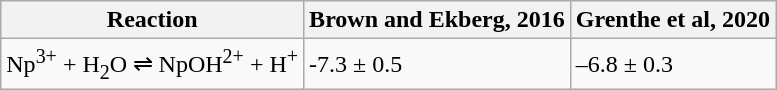<table class="wikitable">
<tr>
<th>Reaction</th>
<th>Brown and Ekberg, 2016</th>
<th>Grenthe et al, 2020</th>
</tr>
<tr>
<td>Np<sup>3+</sup> + H<sub>2</sub>O ⇌ NpOH<sup>2+</sup> + H<sup>+</sup></td>
<td>-7.3 ± 0.5</td>
<td>–6.8 ± 0.3</td>
</tr>
</table>
